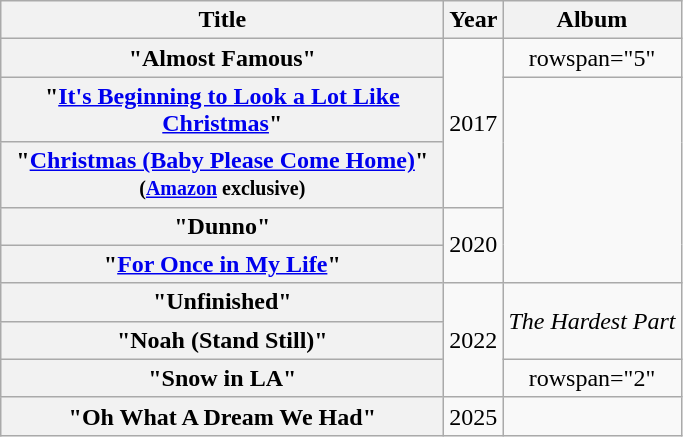<table class="wikitable plainrowheaders" style="text-align:center;">
<tr>
<th scope="col" style="width:18em;">Title</th>
<th scope="col">Year</th>
<th scope="col">Album</th>
</tr>
<tr>
<th scope="row">"Almost Famous"</th>
<td rowspan="3">2017</td>
<td>rowspan="5" </td>
</tr>
<tr>
<th scope="row">"<a href='#'>It's Beginning to Look a Lot Like Christmas</a>"</th>
</tr>
<tr>
<th scope="row">"<a href='#'>Christmas (Baby Please Come Home)</a>"<br><small>(<a href='#'>Amazon</a> exclusive)</small></th>
</tr>
<tr>
<th scope="row">"Dunno"</th>
<td rowspan="2">2020</td>
</tr>
<tr>
<th scope="row">"<a href='#'>For Once in My Life</a>"</th>
</tr>
<tr>
<th scope="row">"Unfinished"</th>
<td rowspan="3">2022</td>
<td rowspan="2"><em>The Hardest Part</em></td>
</tr>
<tr>
<th scope="row">"Noah (Stand Still)"<br></th>
</tr>
<tr>
<th scope="row">"Snow in LA"<br></th>
<td>rowspan="2" </td>
</tr>
<tr>
<th scope="row">"Oh What A Dream We Had" <br></th>
<td>2025</td>
</tr>
</table>
